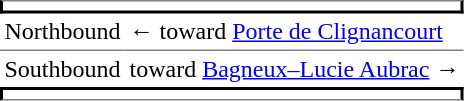<table border=0 cellspacing=0 cellpadding=3>
<tr>
<td style="border-top:solid 1px gray;border-right:solid 2px black;border-left:solid 2px black;border-bottom:solid 2px black;text-align:center" colspan=2></td>
</tr>
<tr>
<td style="border-bottom:solid 1px gray">Northbound</td>
<td style="border-bottom:solid 1px gray">←   toward <a href='#'>Porte de Clignancourt</a> </td>
</tr>
<tr>
<td>Southbound</td>
<td>   toward <a href='#'>Bagneux–Lucie Aubrac</a>  →</td>
</tr>
<tr>
<td style="border-top:solid 2px black;border-right:solid 2px black;border-left:solid 2px black;border-bottom:solid 1px gray;text-align:center" colspan=2></td>
</tr>
</table>
